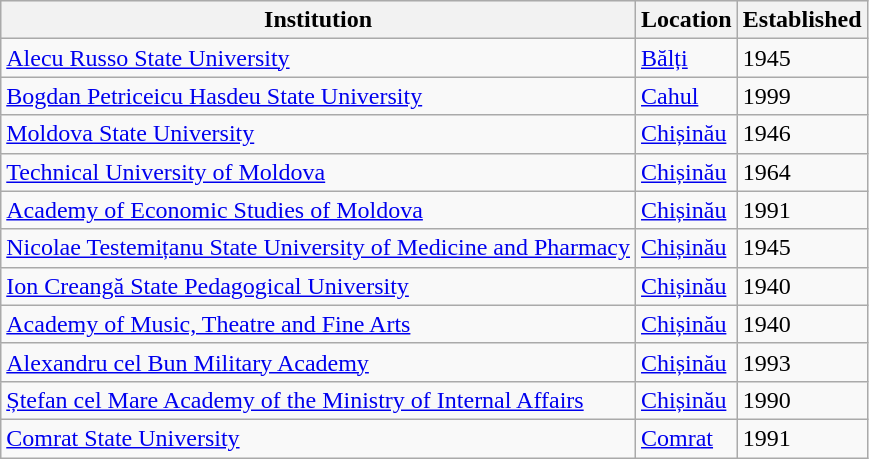<table class="wikitable sortable" style="text-align: right;">
<tr bgcolor="#efefef">
<th>Institution</th>
<th>Location</th>
<th>Established</th>
</tr>
<tr>
<td align="left"><a href='#'>Alecu Russo State University</a></td>
<td align="left"><a href='#'>Bălți</a></td>
<td align="left">1945</td>
</tr>
<tr>
<td align="left"><a href='#'>Bogdan Petriceicu Hasdeu State University</a></td>
<td align="left"><a href='#'>Cahul</a></td>
<td align="left">1999</td>
</tr>
<tr>
<td align="left"><a href='#'>Moldova State University</a></td>
<td align="left"><a href='#'>Chișinău</a></td>
<td align="left">1946</td>
</tr>
<tr>
<td align="left"><a href='#'>Technical University of Moldova</a></td>
<td align="left"><a href='#'>Chișinău</a></td>
<td align="left">1964</td>
</tr>
<tr>
<td align="left"><a href='#'>Academy of Economic Studies of Moldova</a></td>
<td align="left"><a href='#'>Chișinău</a></td>
<td align="left">1991</td>
</tr>
<tr>
<td align="left"><a href='#'>Nicolae Testemițanu State University of Medicine and Pharmacy</a></td>
<td align="left"><a href='#'>Chișinău</a></td>
<td align="left">1945</td>
</tr>
<tr>
<td align="left"><a href='#'>Ion Creangă State Pedagogical University</a></td>
<td align="left"><a href='#'>Chișinău</a></td>
<td align="left">1940</td>
</tr>
<tr>
<td align="left"><a href='#'>Academy of Music, Theatre and Fine Arts</a></td>
<td align="left"><a href='#'>Chișinău</a></td>
<td align="left">1940</td>
</tr>
<tr>
<td align="left"><a href='#'>Alexandru cel Bun Military Academy</a></td>
<td align="left"><a href='#'>Chișinău</a></td>
<td align="left">1993</td>
</tr>
<tr>
<td align="left"><a href='#'>Ștefan cel Mare Academy of the Ministry of Internal Affairs</a></td>
<td align="left"><a href='#'>Chișinău</a></td>
<td align="left">1990</td>
</tr>
<tr>
<td align="left"><a href='#'>Comrat State University</a></td>
<td align="left"><a href='#'>Comrat</a></td>
<td align="left">1991</td>
</tr>
</table>
